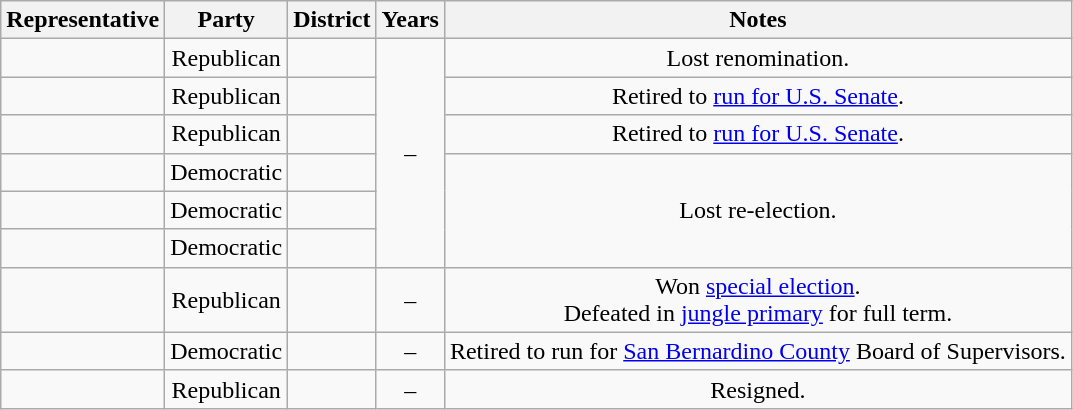<table class="wikitable sortable" style="text-align:center">
<tr valign=bottom>
<th>Representative</th>
<th>Party</th>
<th>District</th>
<th>Years</th>
<th>Notes</th>
</tr>
<tr>
<td align=left></td>
<td>Republican</td>
<td></td>
<td rowspan="6" nowrap=""> –<br></td>
<td>Lost renomination.</td>
</tr>
<tr>
<td align=left></td>
<td>Republican</td>
<td></td>
<td>Retired to <a href='#'>run for U.S. Senate</a>.</td>
</tr>
<tr>
<td align=left></td>
<td>Republican</td>
<td></td>
<td>Retired to <a href='#'>run for U.S. Senate</a>.</td>
</tr>
<tr>
<td align=left></td>
<td>Democratic</td>
<td></td>
<td rowspan="3">Lost re-election.</td>
</tr>
<tr>
<td align=left></td>
<td>Democratic</td>
<td></td>
</tr>
<tr>
<td align=left></td>
<td>Democratic</td>
<td></td>
</tr>
<tr>
<td align=left></td>
<td>Republican</td>
<td></td>
<td nowrap> –<br></td>
<td>Won <a href='#'>special election</a>.<br>Defeated in <a href='#'>jungle primary</a> for full term.</td>
</tr>
<tr>
<td align=left></td>
<td>Democratic</td>
<td></td>
<td nowrap> –<br></td>
<td>Retired to run for <a href='#'>San Bernardino County</a> Board of Supervisors.</td>
</tr>
<tr>
<td align=left></td>
<td>Republican</td>
<td></td>
<td nowrap> –<br></td>
<td>Resigned.</td>
</tr>
</table>
